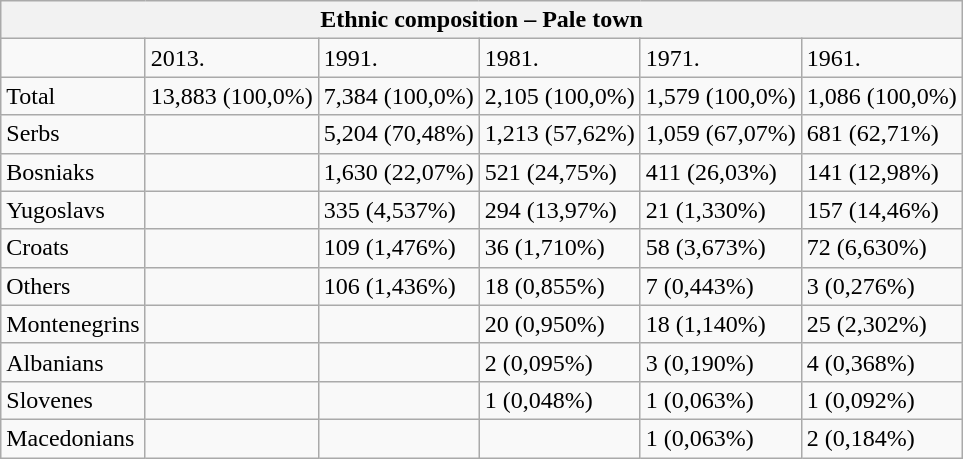<table class="wikitable">
<tr>
<th colspan="8">Ethnic composition – Pale town</th>
</tr>
<tr>
<td></td>
<td>2013.</td>
<td>1991.</td>
<td>1981.</td>
<td>1971.</td>
<td>1961.</td>
</tr>
<tr>
<td>Total</td>
<td>13,883 (100,0%)</td>
<td>7,384 (100,0%)</td>
<td>2,105 (100,0%)</td>
<td>1,579 (100,0%)</td>
<td>1,086 (100,0%)</td>
</tr>
<tr>
<td>Serbs</td>
<td></td>
<td>5,204 (70,48%)</td>
<td>1,213 (57,62%)</td>
<td>1,059 (67,07%)</td>
<td>681 (62,71%)</td>
</tr>
<tr>
<td>Bosniaks</td>
<td></td>
<td>1,630 (22,07%)</td>
<td>521 (24,75%)</td>
<td>411 (26,03%)</td>
<td>141 (12,98%)</td>
</tr>
<tr>
<td>Yugoslavs</td>
<td></td>
<td>335 (4,537%)</td>
<td>294 (13,97%)</td>
<td>21 (1,330%)</td>
<td>157 (14,46%)</td>
</tr>
<tr>
<td>Croats</td>
<td></td>
<td>109 (1,476%)</td>
<td>36 (1,710%)</td>
<td>58 (3,673%)</td>
<td>72 (6,630%)</td>
</tr>
<tr>
<td>Others</td>
<td></td>
<td>106 (1,436%)</td>
<td>18 (0,855%)</td>
<td>7 (0,443%)</td>
<td>3 (0,276%)</td>
</tr>
<tr>
<td>Montenegrins</td>
<td></td>
<td></td>
<td>20 (0,950%)</td>
<td>18 (1,140%)</td>
<td>25 (2,302%)</td>
</tr>
<tr>
<td>Albanians</td>
<td></td>
<td></td>
<td>2 (0,095%)</td>
<td>3 (0,190%)</td>
<td>4 (0,368%)</td>
</tr>
<tr>
<td>Slovenes</td>
<td></td>
<td></td>
<td>1 (0,048%)</td>
<td>1 (0,063%)</td>
<td>1 (0,092%)</td>
</tr>
<tr>
<td>Macedonians</td>
<td></td>
<td></td>
<td></td>
<td>1 (0,063%)</td>
<td>2 (0,184%)</td>
</tr>
</table>
